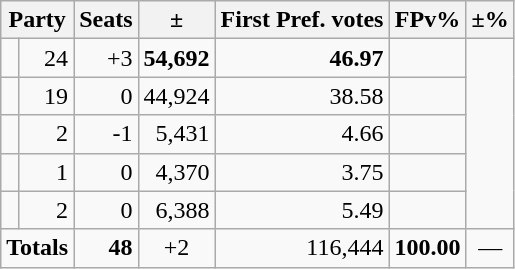<table class=wikitable>
<tr>
<th colspan=2 align=center>Party</th>
<th valign=top>Seats</th>
<th valign=top>±</th>
<th valign=top>First Pref. votes</th>
<th valign=top>FPv%</th>
<th valign=top>±%</th>
</tr>
<tr>
<td></td>
<td align=right>24</td>
<td align=right>+3</td>
<td align=right><strong>54,692</strong></td>
<td align=right><strong>46.97</strong></td>
<td align=right></td>
</tr>
<tr>
<td></td>
<td align=right>19</td>
<td align=right>0</td>
<td align=right>44,924</td>
<td align=right>38.58</td>
<td align=right></td>
</tr>
<tr>
<td></td>
<td align=right>2</td>
<td align=right>-1</td>
<td align=right>5,431</td>
<td align=right>4.66</td>
<td align=right></td>
</tr>
<tr>
<td></td>
<td align=right>1</td>
<td align=right>0</td>
<td align=right>4,370</td>
<td align=right>3.75</td>
<td align=right></td>
</tr>
<tr>
<td></td>
<td align=right>2</td>
<td align=right>0</td>
<td align=right>6,388</td>
<td align=right>5.49</td>
<td align=right></td>
</tr>
<tr>
<td colspan=2 align=center><strong>Totals</strong></td>
<td align=right><strong>48</strong></td>
<td align=center>+2</td>
<td align=right>116,444</td>
<td align=center><strong>100.00</strong></td>
<td align=center>—</td>
</tr>
</table>
